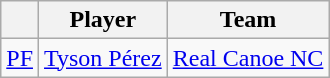<table class="wikitable">
<tr>
<th style="text-align:center;"></th>
<th style="text-align:center;">Player</th>
<th style="text-align:center;">Team</th>
</tr>
<tr>
<td style="text-align:center;"><a href='#'>PF</a></td>
<td> <a href='#'>Tyson Pérez</a></td>
<td><a href='#'>Real Canoe NC</a></td>
</tr>
</table>
